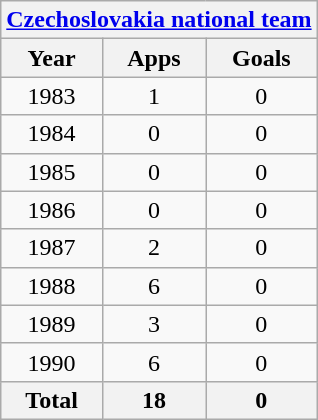<table class="wikitable" style="text-align:center">
<tr>
<th colspan=3><a href='#'>Czechoslovakia national team</a></th>
</tr>
<tr>
<th>Year</th>
<th>Apps</th>
<th>Goals</th>
</tr>
<tr>
<td>1983</td>
<td>1</td>
<td>0</td>
</tr>
<tr>
<td>1984</td>
<td>0</td>
<td>0</td>
</tr>
<tr>
<td>1985</td>
<td>0</td>
<td>0</td>
</tr>
<tr>
<td>1986</td>
<td>0</td>
<td>0</td>
</tr>
<tr>
<td>1987</td>
<td>2</td>
<td>0</td>
</tr>
<tr>
<td>1988</td>
<td>6</td>
<td>0</td>
</tr>
<tr>
<td>1989</td>
<td>3</td>
<td>0</td>
</tr>
<tr>
<td>1990</td>
<td>6</td>
<td>0</td>
</tr>
<tr>
<th>Total</th>
<th>18</th>
<th>0</th>
</tr>
</table>
